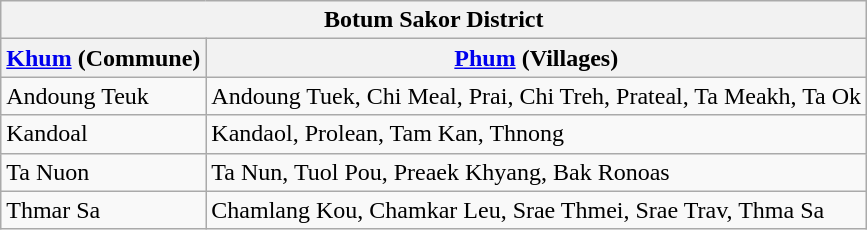<table class="wikitable">
<tr>
<th colspan="2">Botum Sakor District</th>
</tr>
<tr>
<th><a href='#'>Khum</a> (Commune)</th>
<th><a href='#'>Phum</a> (Villages)</th>
</tr>
<tr>
<td>Andoung Teuk</td>
<td>Andoung Tuek, Chi Meal, Prai, Chi Treh, Prateal, Ta Meakh, Ta Ok</td>
</tr>
<tr>
<td>Kandoal</td>
<td>Kandaol, Prolean, Tam Kan, Thnong</td>
</tr>
<tr>
<td>Ta Nuon</td>
<td>Ta Nun, Tuol Pou, Preaek Khyang, Bak Ronoas</td>
</tr>
<tr>
<td>Thmar Sa</td>
<td>Chamlang Kou, Chamkar Leu, Srae Thmei, Srae Trav, Thma Sa</td>
</tr>
</table>
